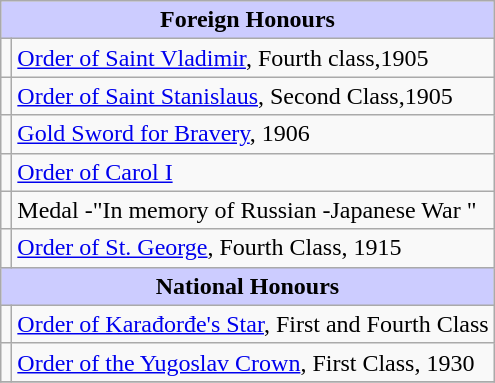<table class="wikitable">
<tr style="background:#ccf; text-align:center;">
<td colspan=2><strong>Foreign Honours</strong></td>
</tr>
<tr>
<td></td>
<td><a href='#'>Order of Saint Vladimir</a>, Fourth class,1905</td>
</tr>
<tr>
<td></td>
<td><a href='#'>Order of Saint Stanislaus</a>, Second Class,1905</td>
</tr>
<tr>
<td></td>
<td><a href='#'>Gold Sword for Bravery</a>, 1906</td>
</tr>
<tr>
<td></td>
<td><a href='#'>Order of Carol I</a></td>
</tr>
<tr>
<td></td>
<td>Medal -"In memory of Russian -Japanese War "</td>
</tr>
<tr>
<td></td>
<td><a href='#'>Order of St. George</a>, Fourth Class, 1915</td>
</tr>
<tr style="background:#ccf; text-align:center;">
<td colspan=2><strong>National Honours</strong></td>
</tr>
<tr>
<td></td>
<td><a href='#'>Order of Karađorđe's Star</a>, First and Fourth Class</td>
</tr>
<tr>
<td></td>
<td><a href='#'>Order of the Yugoslav Crown</a>, First Class, 1930</td>
</tr>
<tr>
</tr>
</table>
